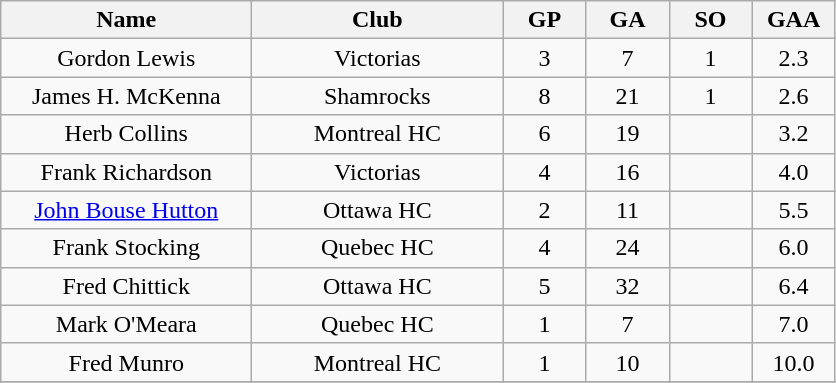<table class="wikitable" style="text-align:center;">
<tr>
<th style="width:10em">Name</th>
<th style="width:10em">Club</th>
<th style="width:3em">GP</th>
<th style="width:3em">GA</th>
<th style="width:3em">SO</th>
<th style="width:3em">GAA</th>
</tr>
<tr>
<td>Gordon Lewis</td>
<td>Victorias</td>
<td>3</td>
<td>7</td>
<td>1</td>
<td>2.3</td>
</tr>
<tr>
<td>James H. McKenna</td>
<td>Shamrocks</td>
<td>8</td>
<td>21</td>
<td>1</td>
<td>2.6</td>
</tr>
<tr>
<td>Herb Collins</td>
<td>Montreal HC</td>
<td>6</td>
<td>19</td>
<td></td>
<td>3.2</td>
</tr>
<tr>
<td>Frank Richardson</td>
<td>Victorias</td>
<td>4</td>
<td>16</td>
<td></td>
<td>4.0</td>
</tr>
<tr>
<td><a href='#'> John Bouse Hutton</a></td>
<td>Ottawa HC</td>
<td>2</td>
<td>11</td>
<td></td>
<td>5.5</td>
</tr>
<tr>
<td>Frank Stocking</td>
<td>Quebec HC</td>
<td>4</td>
<td>24</td>
<td></td>
<td>6.0</td>
</tr>
<tr>
<td>Fred Chittick</td>
<td>Ottawa HC</td>
<td>5</td>
<td>32</td>
<td></td>
<td>6.4</td>
</tr>
<tr>
<td>Mark O'Meara</td>
<td>Quebec HC</td>
<td>1</td>
<td>7</td>
<td></td>
<td>7.0</td>
</tr>
<tr>
<td>Fred Munro</td>
<td>Montreal HC</td>
<td>1</td>
<td>10</td>
<td></td>
<td>10.0</td>
</tr>
<tr>
</tr>
</table>
